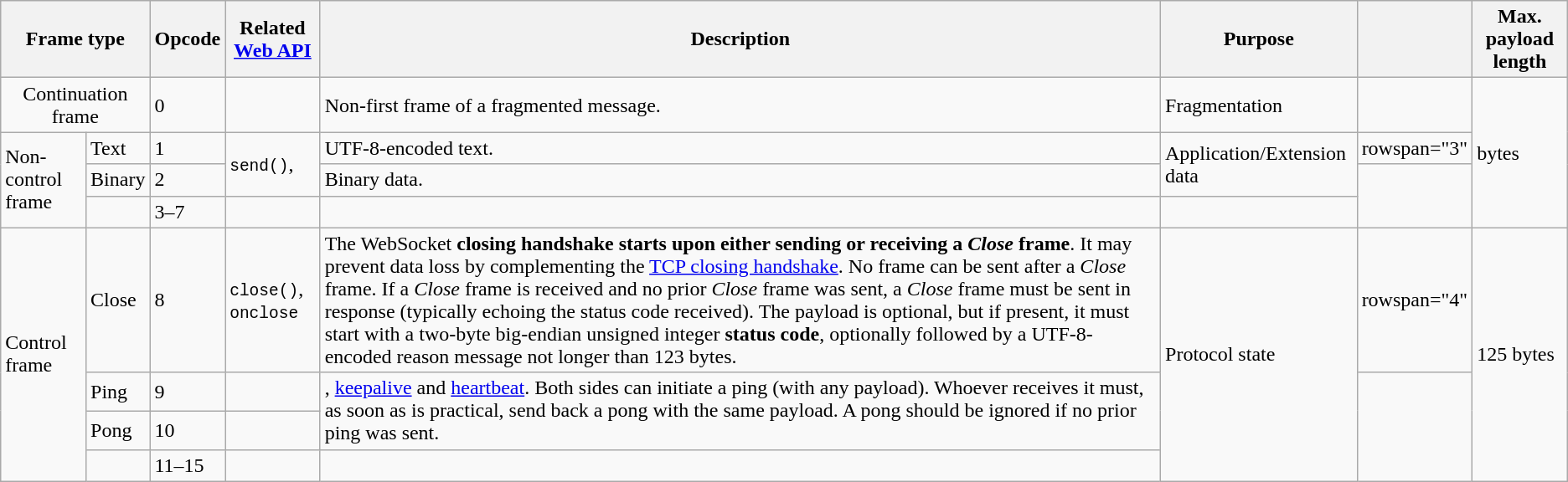<table class="wikitable">
<tr>
<th colspan="2">Frame type</th>
<th>Opcode</th>
<th>Related<br><a href='#'>Web API</a></th>
<th>Description</th>
<th>Purpose</th>
<th></th>
<th>Max. payload length</th>
</tr>
<tr>
<td colspan="2" align="center">Continuation frame</td>
<td>0</td>
<td></td>
<td>Non-first frame of a fragmented message.</td>
<td>Fragmentation</td>
<td></td>
<td rowspan="4"> bytes</td>
</tr>
<tr>
<td rowspan="3">Non-control frame</td>
<td>Text</td>
<td>1</td>
<td rowspan="2"><code>send()</code>, </td>
<td>UTF-8-encoded text.</td>
<td rowspan="2">Application/Extension data</td>
<td>rowspan="3" </td>
</tr>
<tr>
<td>Binary</td>
<td>2</td>
<td>Binary data.</td>
</tr>
<tr>
<td></td>
<td>3–7</td>
<td></td>
<td></td>
<td></td>
</tr>
<tr>
<td rowspan="4">Control frame</td>
<td>Close</td>
<td>8</td>
<td><code>close()</code>, <code>onclose</code></td>
<td>The WebSocket <strong>closing handshake starts upon either sending or receiving a <em>Close</em> frame</strong>. It may prevent data loss by complementing the <a href='#'>TCP closing handshake</a>. No frame can be sent after a <em>Close</em> frame. If a <em>Close</em> frame is received and no prior <em>Close</em> frame was sent, a <em>Close</em> frame must be sent in response (typically echoing the status code received). The payload is optional, but if present, it must start with a two-byte big-endian unsigned integer <strong>status code</strong>, optionally followed by a UTF-8-encoded reason message not longer than 123 bytes.</td>
<td rowspan="4">Protocol state</td>
<td>rowspan="4" </td>
<td rowspan="4">125 bytes</td>
</tr>
<tr>
<td>Ping</td>
<td>9</td>
<td></td>
<td rowspan="2">, <a href='#'>keepalive</a> and <a href='#'>heartbeat</a>. Both sides can initiate a ping (with any payload). Whoever receives it must, as soon as is practical, send back a pong with the same payload. A pong should be ignored if no prior ping was sent.</td>
</tr>
<tr>
<td>Pong</td>
<td>10</td>
<td></td>
</tr>
<tr>
<td></td>
<td>11–15</td>
<td></td>
<td></td>
</tr>
</table>
